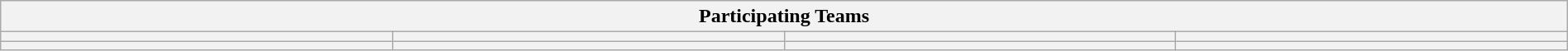<table class="wikitable" style="width:100%;">
<tr>
<th colspan=4><strong>Participating Teams</strong></th>
</tr>
<tr>
<th style="width:25%;"></th>
<th style="width:25%;"></th>
<th style="width:25%;"></th>
<th style="width:25%;"></th>
</tr>
<tr>
<th style="width:25%;"></th>
<th style="width:25%;"></th>
<th style="width:25%;"></th>
<th style="width:25%;"></th>
</tr>
</table>
